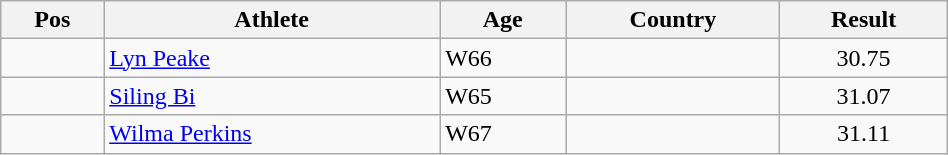<table class="wikitable"  style="text-align:center; width:50%;">
<tr>
<th>Pos</th>
<th>Athlete</th>
<th>Age</th>
<th>Country</th>
<th>Result</th>
</tr>
<tr>
<td align=center></td>
<td align=left><a href='#'>Lyn Peake</a></td>
<td align=left>W66</td>
<td align=left></td>
<td>30.75</td>
</tr>
<tr>
<td align=center></td>
<td align=left><a href='#'>Siling Bi</a></td>
<td align=left>W65</td>
<td align=left></td>
<td>31.07</td>
</tr>
<tr>
<td align=center></td>
<td align=left><a href='#'>Wilma Perkins</a></td>
<td align=left>W67</td>
<td align=left></td>
<td>31.11</td>
</tr>
</table>
